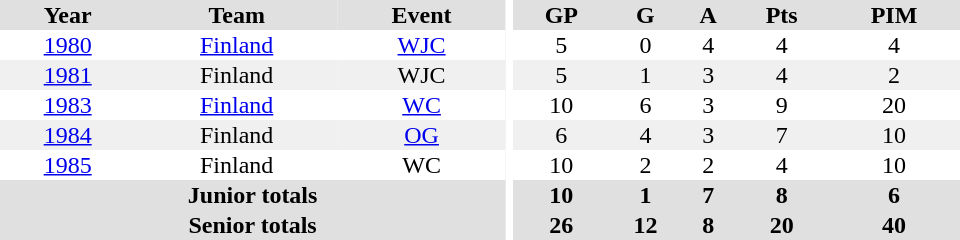<table border="0" cellpadding="1" cellspacing="0" ID="Table3" style="text-align:center; width:40em">
<tr bgcolor="#e0e0e0">
<th>Year</th>
<th>Team</th>
<th>Event</th>
<th rowspan="102" bgcolor="#ffffff"></th>
<th>GP</th>
<th>G</th>
<th>A</th>
<th>Pts</th>
<th>PIM</th>
</tr>
<tr>
<td><a href='#'>1980</a></td>
<td><a href='#'>Finland</a></td>
<td><a href='#'>WJC</a></td>
<td>5</td>
<td>0</td>
<td>4</td>
<td>4</td>
<td>4</td>
</tr>
<tr bgcolor="#f0f0f0">
<td><a href='#'>1981</a></td>
<td>Finland</td>
<td>WJC</td>
<td>5</td>
<td>1</td>
<td>3</td>
<td>4</td>
<td>2</td>
</tr>
<tr>
<td><a href='#'>1983</a></td>
<td><a href='#'>Finland</a></td>
<td><a href='#'>WC</a></td>
<td>10</td>
<td>6</td>
<td>3</td>
<td>9</td>
<td>20</td>
</tr>
<tr bgcolor="#f0f0f0">
<td><a href='#'>1984</a></td>
<td>Finland</td>
<td><a href='#'>OG</a></td>
<td>6</td>
<td>4</td>
<td>3</td>
<td>7</td>
<td>10</td>
</tr>
<tr>
<td><a href='#'>1985</a></td>
<td>Finland</td>
<td>WC</td>
<td>10</td>
<td>2</td>
<td>2</td>
<td>4</td>
<td>10</td>
</tr>
<tr bgcolor="#e0e0e0">
<th colspan="3">Junior totals</th>
<th>10</th>
<th>1</th>
<th>7</th>
<th>8</th>
<th>6</th>
</tr>
<tr bgcolor="#e0e0e0">
<th colspan="3">Senior totals</th>
<th>26</th>
<th>12</th>
<th>8</th>
<th>20</th>
<th>40</th>
</tr>
</table>
